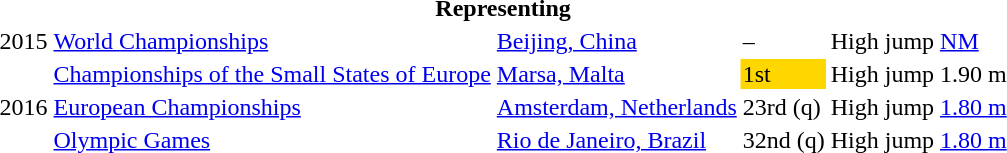<table>
<tr>
<th colspan="6">Representing </th>
</tr>
<tr>
<td>2015</td>
<td><a href='#'>World Championships</a></td>
<td><a href='#'>Beijing, China</a></td>
<td>–</td>
<td>High jump</td>
<td><a href='#'>NM</a></td>
</tr>
<tr>
<td rowspan=3>2016</td>
<td><a href='#'>Championships of the Small States of Europe</a></td>
<td><a href='#'>Marsa, Malta</a></td>
<td bgcolor=gold>1st</td>
<td>High jump</td>
<td>1.90 m</td>
</tr>
<tr>
<td><a href='#'>European Championships</a></td>
<td><a href='#'>Amsterdam, Netherlands</a></td>
<td>23rd (q)</td>
<td>High jump</td>
<td><a href='#'>1.80 m</a></td>
</tr>
<tr>
<td><a href='#'>Olympic Games</a></td>
<td><a href='#'>Rio de Janeiro, Brazil</a></td>
<td>32nd (q)</td>
<td>High jump</td>
<td><a href='#'>1.80 m</a></td>
</tr>
</table>
